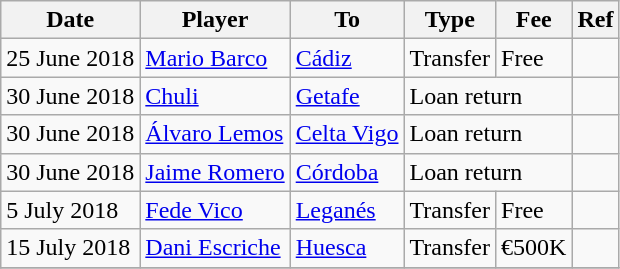<table class="wikitable">
<tr>
<th>Date</th>
<th>Player</th>
<th>To</th>
<th>Type</th>
<th>Fee</th>
<th>Ref</th>
</tr>
<tr>
<td>25 June 2018</td>
<td> <a href='#'>Mario Barco</a></td>
<td> <a href='#'>Cádiz</a></td>
<td>Transfer</td>
<td>Free</td>
<td></td>
</tr>
<tr>
<td>30 June 2018</td>
<td> <a href='#'>Chuli</a></td>
<td> <a href='#'>Getafe</a></td>
<td colspan=2>Loan return</td>
<td></td>
</tr>
<tr>
<td>30 June 2018</td>
<td> <a href='#'>Álvaro Lemos</a></td>
<td> <a href='#'>Celta Vigo</a></td>
<td colspan=2>Loan return</td>
<td></td>
</tr>
<tr>
<td>30 June 2018</td>
<td> <a href='#'>Jaime Romero</a></td>
<td> <a href='#'>Córdoba</a></td>
<td colspan=2>Loan return</td>
<td></td>
</tr>
<tr>
<td>5 July 2018</td>
<td> <a href='#'>Fede Vico</a></td>
<td> <a href='#'>Leganés</a></td>
<td>Transfer</td>
<td>Free</td>
<td></td>
</tr>
<tr>
<td>15 July 2018</td>
<td> <a href='#'>Dani Escriche</a></td>
<td> <a href='#'>Huesca</a></td>
<td>Transfer</td>
<td>€500K</td>
<td></td>
</tr>
<tr>
</tr>
</table>
